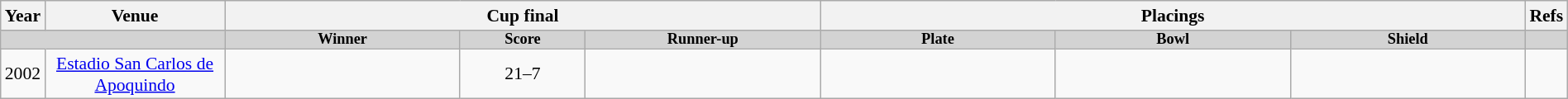<table class="wikitable" style="font-size:90%; width: 100%; text-align: center;">
<tr>
<th>Year</th>
<th>Venue</th>
<th colspan=3>Cup final</th>
<th colspan=3>Placings</th>
<th>Refs</th>
</tr>
<tr bgcolor=lightgrey style="line-height:9px; font-size:85%; padding:0px;">
<td style="border-right:0px;"></td>
<td style="border-left:0px;"></td>
<td width=15% style="font-weight:bold;">Winner</td>
<td width=8%  style="font-weight:bold;">Score</td>
<td width=15% style="font-weight:bold;">Runner-up</td>
<td width=15% style="font-weight:bold;">Plate</td>
<td width=15% style="font-weight:bold;">Bowl</td>
<td width=15% style="font-weight:bold;">Shield</td>
<td></td>
</tr>
<tr>
<td>2002</td>
<td><a href='#'>Estadio San Carlos de Apoquindo</a></td>
<td></td>
<td>21–7</td>
<td></td>
<td></td>
<td></td>
<td></td>
<td></td>
</tr>
</table>
